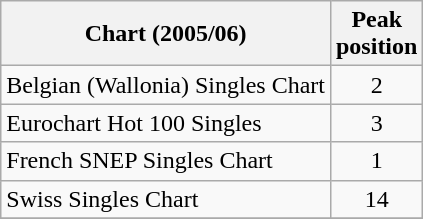<table class="wikitable sortable">
<tr>
<th>Chart (2005/06)</th>
<th>Peak<br>position</th>
</tr>
<tr>
<td>Belgian (Wallonia) Singles Chart</td>
<td align="center">2</td>
</tr>
<tr>
<td>Eurochart Hot 100 Singles</td>
<td align="center">3</td>
</tr>
<tr>
<td>French SNEP Singles Chart</td>
<td align="center">1</td>
</tr>
<tr>
<td>Swiss Singles Chart</td>
<td align="center">14</td>
</tr>
<tr>
</tr>
</table>
